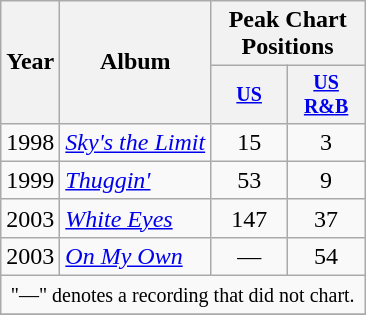<table class="wikitable" style="text-align:center;">
<tr>
<th rowspan="2">Year</th>
<th rowspan="2">Album</th>
<th colspan="3">Peak Chart Positions</th>
</tr>
<tr style="font-size:smaller;">
<th width="45"><a href='#'>US</a><br></th>
<th width="45"><a href='#'>US R&B</a><br></th>
</tr>
<tr>
<td>1998</td>
<td align="left"><em><a href='#'>Sky's the Limit</a></em></td>
<td>15</td>
<td>3</td>
</tr>
<tr>
<td>1999</td>
<td align="left"><em><a href='#'>Thuggin'</a></em></td>
<td>53</td>
<td>9</td>
</tr>
<tr>
<td>2003</td>
<td align="left"><em><a href='#'>White Eyes</a></em></td>
<td>147</td>
<td>37</td>
</tr>
<tr>
<td>2003</td>
<td align="left"><em><a href='#'>On My Own</a></em></td>
<td>—</td>
<td>54</td>
</tr>
<tr>
<td align="center" colspan="6"><small>"—" denotes a recording that did not chart.</small></td>
</tr>
<tr>
</tr>
</table>
